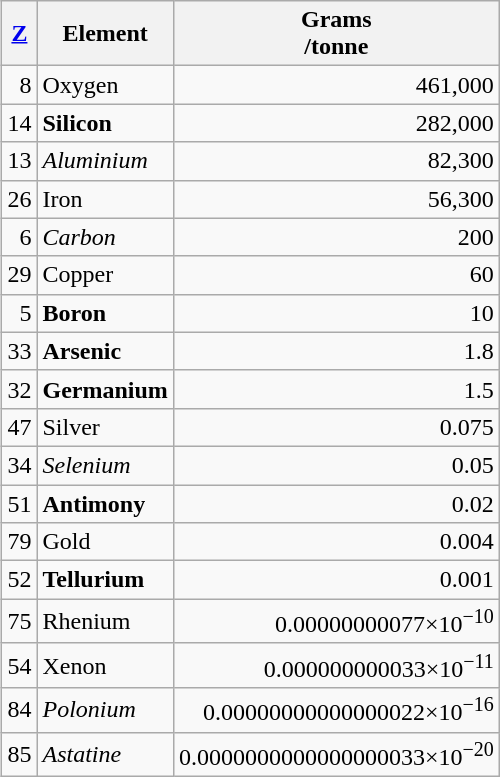<table class="wikitable sortable" style="float:right">
<tr>
<th><a href='#'>Z</a></th>
<th>Element</th>
<th>Grams<br>/tonne</th>
</tr>
<tr>
<td align="right">8</td>
<td>Oxygen</td>
<td align="right">461,000</td>
</tr>
<tr>
<td align="right">14</td>
<td><strong>Silicon</strong></td>
<td align="right">282,000</td>
</tr>
<tr>
<td align="right">13</td>
<td><em>Aluminium</em></td>
<td align="right">82,300</td>
</tr>
<tr>
<td align="right">26</td>
<td>Iron</td>
<td align="right">56,300</td>
</tr>
<tr>
<td align="right">6</td>
<td><em>Carbon</em></td>
<td align="right">200</td>
</tr>
<tr>
<td align="right">29</td>
<td>Copper</td>
<td align="right">60</td>
</tr>
<tr>
<td align="right">5</td>
<td><strong>Boron</strong></td>
<td align="right">10</td>
</tr>
<tr>
<td align="right">33</td>
<td><strong>Arsenic</strong></td>
<td align="right">1.8</td>
</tr>
<tr>
<td align="right">32</td>
<td><strong>Germanium</strong></td>
<td align="right">1.5</td>
</tr>
<tr>
<td align="right">47</td>
<td>Silver</td>
<td align="right">0.075</td>
</tr>
<tr>
<td align="right">34</td>
<td><em>Selenium</em></td>
<td align="right">0.05</td>
</tr>
<tr>
<td align="right">51</td>
<td><strong>Antimony</strong></td>
<td align="right">0.02</td>
</tr>
<tr>
<td align="right">79</td>
<td>Gold</td>
<td align="right">0.004</td>
</tr>
<tr>
<td align="right">52</td>
<td><strong>Tellurium</strong></td>
<td align="right">0.001</td>
</tr>
<tr>
<td align="right">75</td>
<td>Rhenium</td>
<td align="right"><span>0.0000000007</span>7×10<sup>−10</sup></td>
</tr>
<tr>
<td align="right">54</td>
<td>Xenon</td>
<td align="right"><span>0.00000000003</span>3×10<sup>−11</sup></td>
</tr>
<tr>
<td align="right">84</td>
<td><em>Polonium</em></td>
<td align="right"><span>0.0000000000000002</span>2×10<sup>−16</sup></td>
</tr>
<tr>
<td align="right">85</td>
<td><em>Astatine</em></td>
<td align="right"><span>0.000000000000000003</span>3×10<sup>−20</sup></td>
</tr>
</table>
